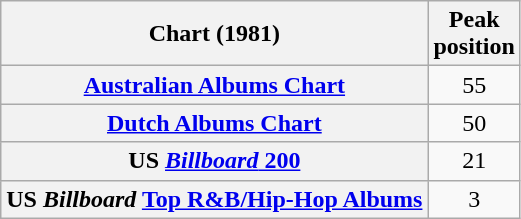<table class="wikitable sortable plainrowheaders" style="text-align:center">
<tr>
<th scope="col">Chart (1981)</th>
<th scope="col">Peak<br> position</th>
</tr>
<tr>
<th scope="row"><a href='#'>Australian Albums Chart</a></th>
<td>55</td>
</tr>
<tr>
<th scope="row"><a href='#'>Dutch Albums Chart</a></th>
<td>50</td>
</tr>
<tr>
<th scope="row">US <a href='#'><em>Billboard</em> 200</a></th>
<td>21</td>
</tr>
<tr>
<th scope="row">US <em>Billboard</em> <a href='#'>Top R&B/Hip-Hop Albums</a></th>
<td>3</td>
</tr>
</table>
